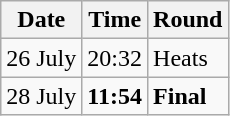<table class="wikitable">
<tr>
<th>Date</th>
<th>Time</th>
<th>Round</th>
</tr>
<tr>
<td>26 July</td>
<td>20:32</td>
<td>Heats</td>
</tr>
<tr>
<td>28 July</td>
<td><strong>11:54</strong></td>
<td><strong>Final</strong></td>
</tr>
</table>
